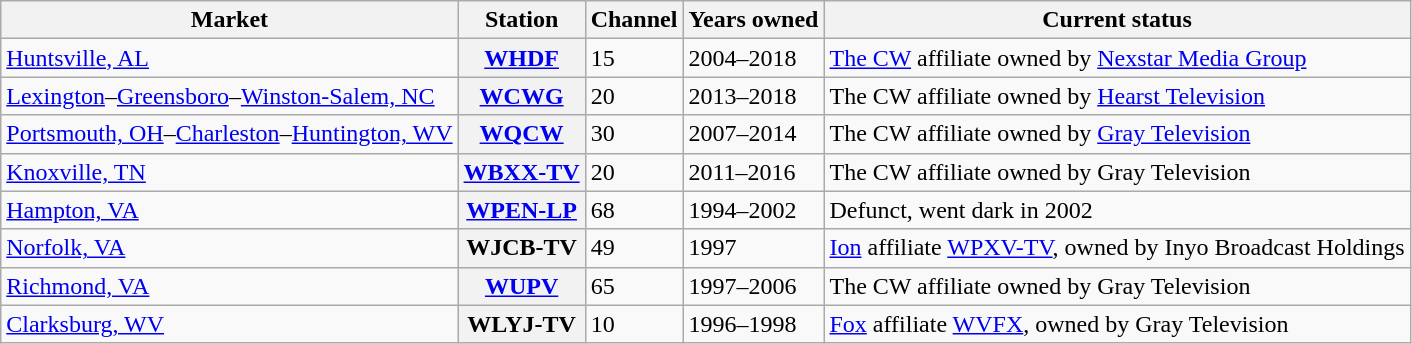<table class="wikitable">
<tr>
<th>Market</th>
<th>Station</th>
<th>Channel</th>
<th>Years owned</th>
<th>Current status</th>
</tr>
<tr>
<td><a href='#'>Huntsville, AL</a></td>
<th><a href='#'>WHDF</a></th>
<td>15</td>
<td>2004–2018</td>
<td><a href='#'>The CW</a> affiliate owned by <a href='#'>Nexstar Media Group</a></td>
</tr>
<tr>
<td><a href='#'>Lexington</a>–<a href='#'>Greensboro</a>–<a href='#'>Winston-Salem, NC</a></td>
<th><a href='#'>WCWG</a></th>
<td>20</td>
<td>2013–2018</td>
<td>The CW affiliate owned by <a href='#'>Hearst Television</a></td>
</tr>
<tr>
<td><a href='#'>Portsmouth, OH</a>–<a href='#'>Charleston</a>–<a href='#'>Huntington, WV</a></td>
<th><a href='#'>WQCW</a></th>
<td>30</td>
<td>2007–2014</td>
<td>The CW affiliate owned by <a href='#'>Gray Television</a></td>
</tr>
<tr>
<td><a href='#'>Knoxville, TN</a></td>
<th><a href='#'>WBXX-TV</a></th>
<td>20</td>
<td>2011–2016</td>
<td>The CW affiliate owned by Gray Television</td>
</tr>
<tr>
<td><a href='#'>Hampton, VA</a></td>
<th><a href='#'>WPEN-LP</a></th>
<td>68</td>
<td>1994–2002</td>
<td>Defunct, went dark in 2002</td>
</tr>
<tr>
<td><a href='#'>Norfolk, VA</a></td>
<th>WJCB-TV</th>
<td>49</td>
<td>1997</td>
<td><a href='#'>Ion</a> affiliate <a href='#'>WPXV-TV</a>, owned by Inyo Broadcast Holdings</td>
</tr>
<tr>
<td><a href='#'>Richmond, VA</a></td>
<th><a href='#'>WUPV</a></th>
<td>65</td>
<td>1997–2006</td>
<td>The CW affiliate owned by Gray Television</td>
</tr>
<tr>
<td><a href='#'>Clarksburg, WV</a></td>
<th>WLYJ-TV</th>
<td>10</td>
<td>1996–1998</td>
<td><a href='#'>Fox</a> affiliate <a href='#'>WVFX</a>, owned by Gray Television</td>
</tr>
</table>
